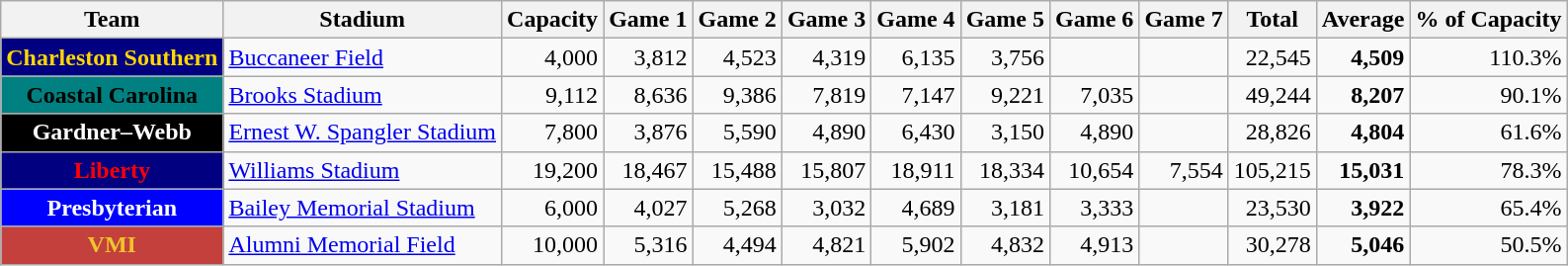<table class="wikitable sortable">
<tr>
<th>Team</th>
<th>Stadium</th>
<th>Capacity</th>
<th>Game 1</th>
<th>Game 2</th>
<th>Game 3</th>
<th>Game 4</th>
<th>Game 5</th>
<th>Game 6</th>
<th>Game 7</th>
<th>Total</th>
<th>Average</th>
<th>% of Capacity</th>
</tr>
<tr>
<th style="background:navy; color:gold;">Charleston Southern</th>
<td><a href='#'>Buccaneer Field</a></td>
<td align=right>4,000</td>
<td align=right>3,812</td>
<td align=right>4,523</td>
<td align=right>4,319</td>
<td align=right>6,135</td>
<td align=right>3,756</td>
<td align=center></td>
<td align=center></td>
<td align=right>22,545</td>
<td align=right><strong>4,509</strong></td>
<td align=right>110.3%</td>
</tr>
<tr>
<th style="background:teal; color:black;">Coastal Carolina</th>
<td><a href='#'>Brooks Stadium</a></td>
<td align=right>9,112</td>
<td align=right>8,636</td>
<td align=right>9,386</td>
<td align=right>7,819</td>
<td align=right>7,147</td>
<td align=right>9,221</td>
<td align=right>7,035</td>
<td align=center></td>
<td align=right>49,244</td>
<td align=right><strong>8,207</strong></td>
<td align=right>90.1%</td>
</tr>
<tr>
<th style="background:black; color:white">Gardner–Webb</th>
<td><a href='#'>Ernest W. Spangler Stadium</a></td>
<td align=right>7,800</td>
<td align=right>3,876</td>
<td align=right>5,590</td>
<td align=right>4,890</td>
<td align=right>6,430</td>
<td align=right>3,150</td>
<td align=right>4,890</td>
<td align=center></td>
<td align=right>28,826</td>
<td align=right><strong>4,804</strong></td>
<td align=right>61.6%</td>
</tr>
<tr>
<th style="background:navy; color:red;">Liberty</th>
<td><a href='#'>Williams Stadium</a></td>
<td align=right>19,200</td>
<td align=right>18,467</td>
<td align=right>15,488</td>
<td align=right>15,807</td>
<td align=right>18,911</td>
<td align=right>18,334</td>
<td align=right>10,654</td>
<td align=right>7,554</td>
<td align=right>105,215</td>
<td align=right><strong>15,031</strong></td>
<td align=right>78.3%</td>
</tr>
<tr>
<th style="background:blue; color:white;">Presbyterian</th>
<td><a href='#'>Bailey Memorial Stadium</a></td>
<td align=right>6,000</td>
<td align=right>4,027</td>
<td align=right>5,268</td>
<td align=right>3,032</td>
<td align=right>4,689</td>
<td align=right>3,181</td>
<td align=right>3,333</td>
<td align=center></td>
<td align=right>23,530</td>
<td align=right><strong>3,922</strong></td>
<td align=right>65.4%</td>
</tr>
<tr>
<th style="background:#C3403C; color:#EEC52B;">VMI</th>
<td><a href='#'>Alumni Memorial Field</a></td>
<td align=right>10,000</td>
<td align=right>5,316</td>
<td align=right>4,494</td>
<td align=right>4,821</td>
<td align=right>5,902</td>
<td align=right>4,832</td>
<td align=right>4,913</td>
<td align=center></td>
<td align=right>30,278</td>
<td align=right><strong>5,046</strong></td>
<td align=right>50.5%</td>
</tr>
</table>
